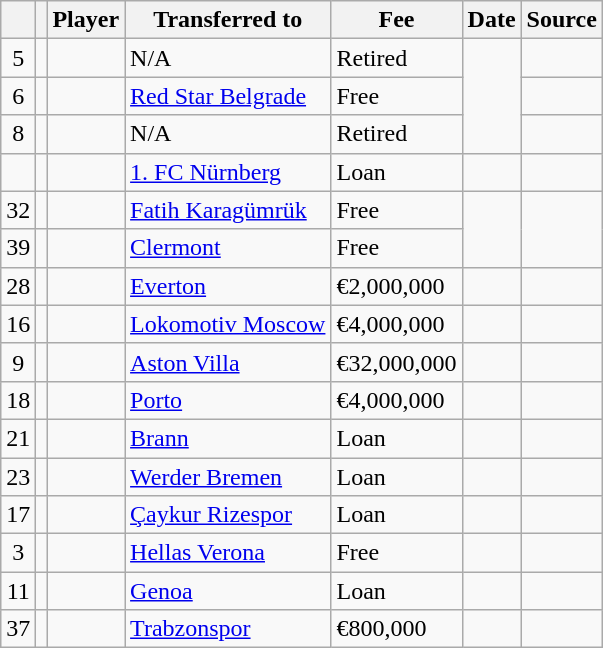<table class="wikitable plainrowheaders sortable">
<tr>
<th></th>
<th></th>
<th scope=col>Player</th>
<th>Transferred to</th>
<th !scope=col; style="width: 65px;">Fee</th>
<th scope=col>Date</th>
<th scope=col>Source</th>
</tr>
<tr>
<td align=center>5</td>
<td align=center></td>
<td></td>
<td>N/A</td>
<td>Retired</td>
<td rowspan=3></td>
<td></td>
</tr>
<tr>
<td align=center>6</td>
<td align=center></td>
<td></td>
<td> <a href='#'>Red Star Belgrade</a></td>
<td>Free</td>
<td></td>
</tr>
<tr>
<td align=center>8</td>
<td align=center></td>
<td></td>
<td>N/A</td>
<td>Retired</td>
<td></td>
</tr>
<tr>
<td align=center></td>
<td align=center></td>
<td></td>
<td> <a href='#'>1. FC Nürnberg</a></td>
<td>Loan</td>
<td></td>
<td></td>
</tr>
<tr>
<td align=center>32</td>
<td align=center></td>
<td></td>
<td> <a href='#'>Fatih Karagümrük</a></td>
<td>Free</td>
<td rowspan=2></td>
<td rowspan=2></td>
</tr>
<tr>
<td align=center>39</td>
<td align=center></td>
<td></td>
<td> <a href='#'>Clermont</a></td>
<td>Free</td>
</tr>
<tr>
<td align=center>28</td>
<td align=center></td>
<td></td>
<td> <a href='#'>Everton</a></td>
<td>€2,000,000</td>
<td></td>
<td></td>
</tr>
<tr>
<td align=center>16</td>
<td align=center></td>
<td></td>
<td> <a href='#'>Lokomotiv Moscow</a></td>
<td>€4,000,000</td>
<td></td>
<td></td>
</tr>
<tr>
<td align=center>9</td>
<td align=center></td>
<td></td>
<td> <a href='#'>Aston Villa</a></td>
<td>€32,000,000</td>
<td></td>
<td></td>
</tr>
<tr>
<td align=center>18</td>
<td align=center></td>
<td></td>
<td> <a href='#'>Porto</a></td>
<td>€4,000,000</td>
<td></td>
<td></td>
</tr>
<tr>
<td align=center>21</td>
<td align=center></td>
<td></td>
<td> <a href='#'>Brann</a></td>
<td>Loan</td>
<td></td>
<td></td>
</tr>
<tr>
<td align=center>23</td>
<td align=center></td>
<td></td>
<td> <a href='#'>Werder Bremen</a></td>
<td>Loan</td>
<td></td>
<td></td>
</tr>
<tr>
<td align=center>17</td>
<td align=center></td>
<td></td>
<td> <a href='#'>Çaykur Rizespor</a></td>
<td>Loan</td>
<td></td>
<td></td>
</tr>
<tr>
<td align=center>3</td>
<td align=center></td>
<td></td>
<td> <a href='#'>Hellas Verona</a></td>
<td>Free</td>
<td></td>
<td></td>
</tr>
<tr>
<td align=center>11</td>
<td align=center></td>
<td></td>
<td> <a href='#'>Genoa</a></td>
<td>Loan</td>
<td></td>
<td></td>
</tr>
<tr>
<td align=center>37</td>
<td align=center></td>
<td></td>
<td> <a href='#'>Trabzonspor</a></td>
<td>€800,000</td>
<td></td>
<td></td>
</tr>
</table>
